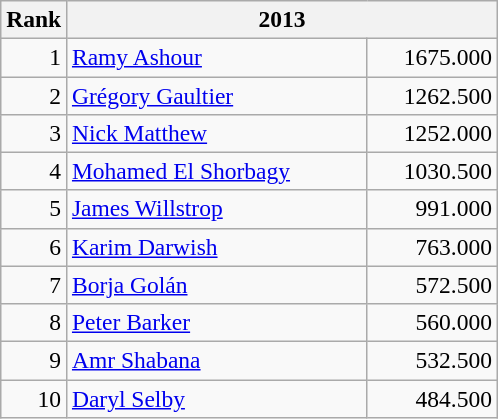<table class=wikitable style="font-size:98%;">
<tr>
<th>Rank</th>
<th colspan=2 width="280">2013</th>
</tr>
<tr>
<td align=right>1</td>
<td> <a href='#'>Ramy Ashour</a></td>
<td align=right>1675.000</td>
</tr>
<tr>
<td align=right>2</td>
<td> <a href='#'>Grégory Gaultier</a></td>
<td align=right>1262.500</td>
</tr>
<tr>
<td align=right>3</td>
<td> <a href='#'>Nick Matthew</a></td>
<td align=right>1252.000</td>
</tr>
<tr>
<td align=right>4</td>
<td> <a href='#'>Mohamed El Shorbagy</a></td>
<td align=right>1030.500</td>
</tr>
<tr>
<td align=right>5</td>
<td> <a href='#'>James Willstrop</a></td>
<td align=right>991.000</td>
</tr>
<tr>
<td align=right>6</td>
<td> <a href='#'>Karim Darwish</a></td>
<td align=right>763.000</td>
</tr>
<tr>
<td align=right>7</td>
<td> <a href='#'>Borja Golán</a></td>
<td align=right>572.500</td>
</tr>
<tr>
<td align=right>8</td>
<td> <a href='#'>Peter Barker</a></td>
<td align=right>560.000</td>
</tr>
<tr>
<td align=right>9</td>
<td> <a href='#'>Amr Shabana</a></td>
<td align=right>532.500</td>
</tr>
<tr>
<td align=right>10</td>
<td> <a href='#'>Daryl Selby</a></td>
<td align=right>484.500</td>
</tr>
</table>
